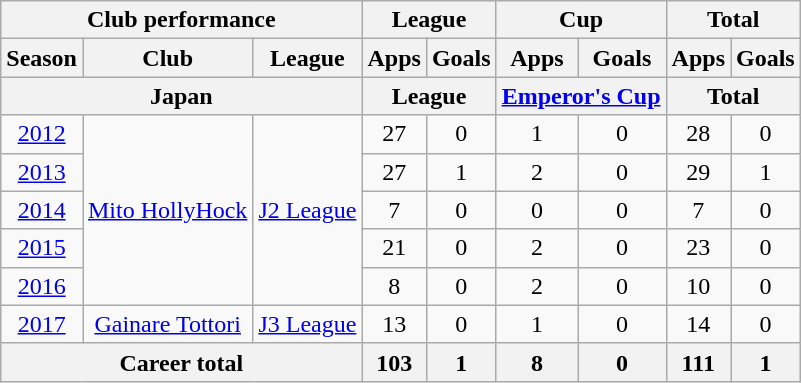<table class="wikitable" style="text-align:center">
<tr>
<th colspan=3>Club performance</th>
<th colspan=2>League</th>
<th colspan=2>Cup</th>
<th colspan=2>Total</th>
</tr>
<tr>
<th>Season</th>
<th>Club</th>
<th>League</th>
<th>Apps</th>
<th>Goals</th>
<th>Apps</th>
<th>Goals</th>
<th>Apps</th>
<th>Goals</th>
</tr>
<tr>
<th colspan=3>Japan</th>
<th colspan=2>League</th>
<th colspan=2><a href='#'>Emperor's Cup</a></th>
<th colspan=2>Total</th>
</tr>
<tr>
<td><a href='#'>2012</a></td>
<td rowspan="5"><a href='#'>Mito HollyHock</a></td>
<td rowspan="5"><a href='#'>J2 League</a></td>
<td>27</td>
<td>0</td>
<td>1</td>
<td>0</td>
<td>28</td>
<td>0</td>
</tr>
<tr>
<td><a href='#'>2013</a></td>
<td>27</td>
<td>1</td>
<td>2</td>
<td>0</td>
<td>29</td>
<td>1</td>
</tr>
<tr>
<td><a href='#'>2014</a></td>
<td>7</td>
<td>0</td>
<td>0</td>
<td>0</td>
<td>7</td>
<td>0</td>
</tr>
<tr>
<td><a href='#'>2015</a></td>
<td>21</td>
<td>0</td>
<td>2</td>
<td>0</td>
<td>23</td>
<td>0</td>
</tr>
<tr>
<td><a href='#'>2016</a></td>
<td>8</td>
<td>0</td>
<td>2</td>
<td>0</td>
<td>10</td>
<td>0</td>
</tr>
<tr>
<td><a href='#'>2017</a></td>
<td><a href='#'>Gainare Tottori</a></td>
<td><a href='#'>J3 League</a></td>
<td>13</td>
<td>0</td>
<td>1</td>
<td>0</td>
<td>14</td>
<td>0</td>
</tr>
<tr>
<th colspan=3>Career total</th>
<th>103</th>
<th>1</th>
<th>8</th>
<th>0</th>
<th>111</th>
<th>1</th>
</tr>
</table>
